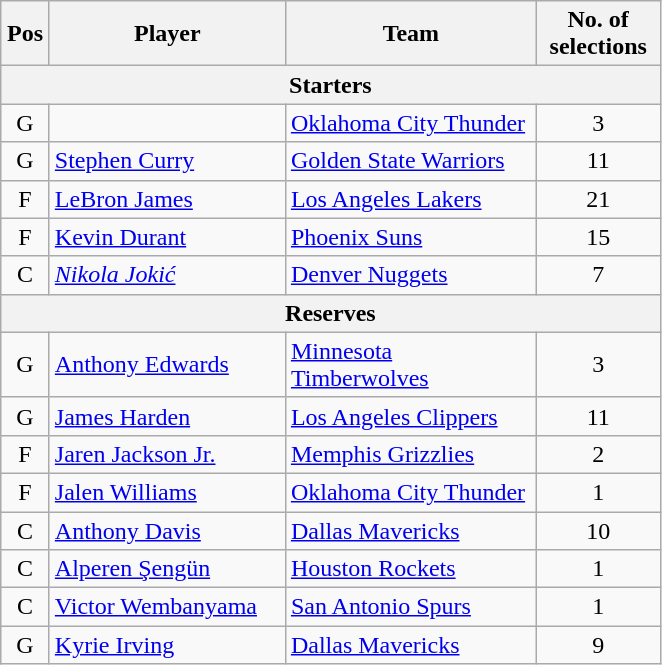<table class="wikitable" style="text-align:center">
<tr>
<th scope="col" width="25px">Pos</th>
<th scope="col" width="150px">Player</th>
<th scope="col" width="160px">Team</th>
<th scope="col" width="75px">No. of selections</th>
</tr>
<tr>
<th scope="col" colspan="4">Starters</th>
</tr>
<tr>
<td>G</td>
<td style="text-align:left"></td>
<td style="text-align:left"><a href='#'>Oklahoma City Thunder</a></td>
<td>3</td>
</tr>
<tr>
<td>G</td>
<td style="text-align:left"><a href='#'>Stephen Curry</a></td>
<td style="text-align:left"><a href='#'>Golden State Warriors</a></td>
<td>11</td>
</tr>
<tr>
<td>F</td>
<td style="text-align:left"><a href='#'>LeBron James</a></td>
<td style="text-align:left"><a href='#'>Los Angeles Lakers</a></td>
<td>21</td>
</tr>
<tr>
<td>F</td>
<td style="text-align:left"><a href='#'>Kevin Durant</a></td>
<td style="text-align:left"><a href='#'>Phoenix Suns</a></td>
<td>15</td>
</tr>
<tr>
<td>C</td>
<td style="text-align:left"><em><a href='#'>Nikola Jokić</a></em></td>
<td style="text-align:left"><a href='#'>Denver Nuggets</a></td>
<td>7</td>
</tr>
<tr>
<th scope="col" colspan="4">Reserves</th>
</tr>
<tr>
<td>G</td>
<td style="text-align:left"><a href='#'>Anthony Edwards</a></td>
<td style="text-align:left"><a href='#'>Minnesota Timberwolves</a></td>
<td>3</td>
</tr>
<tr>
<td>G</td>
<td style="text-align:left"><a href='#'>James Harden</a></td>
<td style="text-align:left"><a href='#'>Los Angeles Clippers</a></td>
<td>11</td>
</tr>
<tr>
<td>F</td>
<td style="text-align:left"><a href='#'>Jaren Jackson Jr.</a></td>
<td style="text-align:left"><a href='#'>Memphis Grizzlies</a></td>
<td>2</td>
</tr>
<tr>
<td>F</td>
<td style="text-align:left"><a href='#'>Jalen Williams</a></td>
<td style="text-align:left"><a href='#'>Oklahoma City Thunder</a></td>
<td>1</td>
</tr>
<tr>
<td>C</td>
<td style="text-align:left"><a href='#'>Anthony Davis</a></td>
<td style="text-align:left"><a href='#'>Dallas Mavericks</a></td>
<td>10</td>
</tr>
<tr>
<td>C</td>
<td style="text-align:left"><a href='#'>Alperen Şengün</a></td>
<td style="text-align:left"><a href='#'>Houston Rockets</a></td>
<td>1</td>
</tr>
<tr>
<td>C</td>
<td style="text-align:left"><a href='#'>Victor Wembanyama</a></td>
<td style="text-align:left"><a href='#'>San Antonio Spurs</a></td>
<td>1</td>
</tr>
<tr>
<td>G</td>
<td style="text-align:left"><a href='#'>Kyrie Irving</a></td>
<td style="text-align:left"><a href='#'>Dallas Mavericks</a></td>
<td>9</td>
</tr>
</table>
